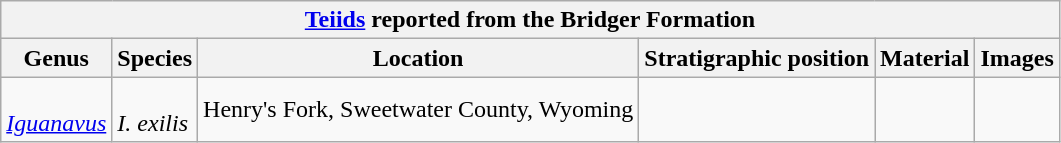<table class="wikitable sortable mw-collapsible">
<tr>
<th colspan="7" style="text-align:center;"><strong><a href='#'>Teiids</a> reported from the Bridger Formation</strong></th>
</tr>
<tr>
<th>Genus</th>
<th>Species</th>
<th>Location</th>
<th>Stratigraphic position</th>
<th>Material</th>
<th>Images</th>
</tr>
<tr>
<td rowspan=1><br><em><a href='#'>Iguanavus</a></em></td>
<td><br><em>I. exilis</em></td>
<td>Henry's Fork, Sweetwater County, Wyoming</td>
<td></td>
<td></td>
<td></td>
</tr>
</table>
